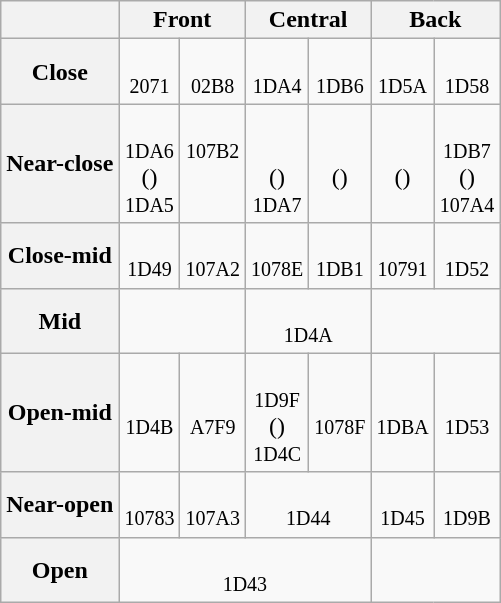<table class="wikitable" style=text-align:center>
<tr>
<th></th>
<th colspan="2">Front</th>
<th colspan="2">Central</th>
<th colspan="2">Back</th>
</tr>
<tr>
<th>Close</th>
<td><br><small>2071</small></td>
<td><br><small>02B8</small></td>
<td><br><small>1DA4</small></td>
<td><br><small>1DB6</small></td>
<td><br><small>1D5A</small></td>
<td><br><small>1D58</small></td>
</tr>
<tr>
<th>Near-close</th>
<td><br><small>1DA6</small><br>()<br><small>1DA5</small></td>
<td><br><small>107B2</small><br><br><br></td>
<td><br><br>()<br><small>1DA7</small></td>
<td><br><br>()<br><br></td>
<td><br><br>()<br><br></td>
<td><br><small>1DB7</small><br>()<br><small>107A4</small></td>
</tr>
<tr>
<th>Close-mid</th>
<td><br><small>1D49</small></td>
<td><br><small>107A2</small></td>
<td><br><small>1078E</small></td>
<td><br><small>1DB1</small></td>
<td><br><small>10791</small></td>
<td><br><small>1D52</small></td>
</tr>
<tr>
<th>Mid</th>
<td colspan="2"></td>
<td colspan=2><br><small>1D4A</small></td>
<td colspan="2"></td>
</tr>
<tr>
<th>Open-mid</th>
<td><br><small>1D4B</small></td>
<td><br><small>A7F9</small></td>
<td><br><small>1D9F</small><br>()<br><small>1D4C</small></td>
<td><br><small>1078F</small></td>
<td><br><small>1DBA</small></td>
<td><br><small>1D53</small></td>
</tr>
<tr>
<th>Near-open</th>
<td><br><small>10783</small></td>
<td><br><small>107A3</small></td>
<td colspan=2><br><small>1D44</small></td>
<td><br><small>1D45</small></td>
<td><br><small>1D9B</small></td>
</tr>
<tr>
<th>Open</th>
<td colspan=4><br><small>1D43</small></td>
<td colspan="2"></td>
</tr>
</table>
